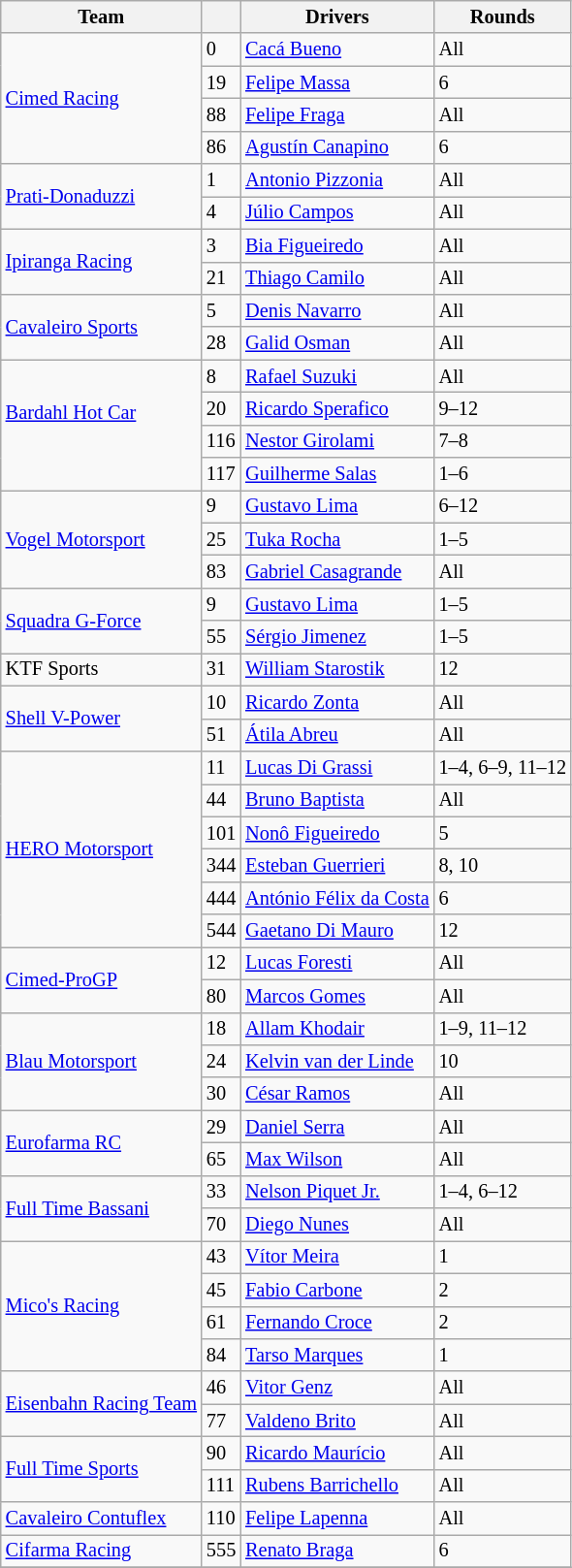<table class="wikitable" style="font-size: 85%;">
<tr>
<th>Team</th>
<th></th>
<th>Drivers</th>
<th>Rounds</th>
</tr>
<tr>
<td rowspan=4><a href='#'>Cimed Racing</a><br></td>
<td>0</td>
<td> <a href='#'>Cacá Bueno</a></td>
<td>All</td>
</tr>
<tr>
<td>19</td>
<td> <a href='#'>Felipe Massa</a></td>
<td>6</td>
</tr>
<tr>
<td>88</td>
<td> <a href='#'>Felipe Fraga</a></td>
<td>All</td>
</tr>
<tr>
<td>86</td>
<td> <a href='#'>Agustín Canapino</a></td>
<td>6</td>
</tr>
<tr>
<td rowspan=2><a href='#'>Prati-Donaduzzi</a></td>
<td>1</td>
<td> <a href='#'>Antonio Pizzonia</a></td>
<td>All</td>
</tr>
<tr>
<td>4</td>
<td> <a href='#'>Júlio Campos</a></td>
<td>All</td>
</tr>
<tr>
<td rowspan=2><a href='#'>Ipiranga Racing</a></td>
<td>3</td>
<td> <a href='#'>Bia Figueiredo</a></td>
<td>All</td>
</tr>
<tr>
<td>21</td>
<td> <a href='#'>Thiago Camilo</a></td>
<td>All</td>
</tr>
<tr>
<td rowspan=2><a href='#'>Cavaleiro Sports</a></td>
<td>5</td>
<td> <a href='#'>Denis Navarro</a></td>
<td>All</td>
</tr>
<tr>
<td>28</td>
<td> <a href='#'>Galid Osman</a></td>
<td>All</td>
</tr>
<tr>
<td rowspan=4><a href='#'>Bardahl Hot Car</a><br><br></td>
<td>8</td>
<td> <a href='#'>Rafael Suzuki</a></td>
<td>All</td>
</tr>
<tr>
<td>20</td>
<td> <a href='#'>Ricardo Sperafico</a></td>
<td>9–12</td>
</tr>
<tr>
<td>116</td>
<td> <a href='#'>Nestor Girolami</a></td>
<td>7–8</td>
</tr>
<tr>
<td>117</td>
<td> <a href='#'>Guilherme Salas</a></td>
<td>1–6</td>
</tr>
<tr>
<td rowspan=3><a href='#'>Vogel Motorsport</a></td>
<td>9</td>
<td> <a href='#'>Gustavo Lima</a></td>
<td>6–12</td>
</tr>
<tr>
<td>25</td>
<td> <a href='#'>Tuka Rocha</a></td>
<td>1–5</td>
</tr>
<tr>
<td>83</td>
<td> <a href='#'>Gabriel Casagrande</a></td>
<td>All</td>
</tr>
<tr>
<td rowspan=2><a href='#'>Squadra G-Force</a></td>
<td>9</td>
<td> <a href='#'>Gustavo Lima</a></td>
<td>1–5</td>
</tr>
<tr>
<td>55</td>
<td> <a href='#'>Sérgio Jimenez</a></td>
<td>1–5</td>
</tr>
<tr>
<td rowspan=1>KTF Sports</td>
<td>31</td>
<td> <a href='#'>William Starostik</a></td>
<td>12</td>
</tr>
<tr>
<td rowspan=2><a href='#'>Shell V-Power</a></td>
<td>10</td>
<td> <a href='#'>Ricardo Zonta</a></td>
<td>All</td>
</tr>
<tr>
<td>51</td>
<td> <a href='#'>Átila Abreu</a></td>
<td>All</td>
</tr>
<tr>
<td rowspan=6><a href='#'>HERO Motorsport</a></td>
<td>11</td>
<td> <a href='#'>Lucas Di Grassi</a></td>
<td>1–4, 6–9, 11–12</td>
</tr>
<tr>
<td>44</td>
<td> <a href='#'>Bruno Baptista</a></td>
<td>All</td>
</tr>
<tr>
<td>101</td>
<td> <a href='#'>Nonô Figueiredo</a></td>
<td>5</td>
</tr>
<tr>
<td>344</td>
<td> <a href='#'>Esteban Guerrieri</a></td>
<td>8, 10</td>
</tr>
<tr>
<td>444</td>
<td> <a href='#'>António Félix da Costa</a></td>
<td>6</td>
</tr>
<tr>
<td>544</td>
<td> <a href='#'>Gaetano Di Mauro</a></td>
<td>12</td>
</tr>
<tr>
<td rowspan=2><a href='#'>Cimed-ProGP</a></td>
<td>12</td>
<td> <a href='#'>Lucas Foresti</a></td>
<td>All</td>
</tr>
<tr>
<td>80</td>
<td> <a href='#'>Marcos Gomes</a></td>
<td>All</td>
</tr>
<tr>
<td rowspan=3><a href='#'>Blau Motorsport</a></td>
<td>18</td>
<td> <a href='#'>Allam Khodair</a></td>
<td>1–9, 11–12</td>
</tr>
<tr>
<td>24</td>
<td> <a href='#'>Kelvin van der Linde</a></td>
<td>10</td>
</tr>
<tr>
<td>30</td>
<td> <a href='#'>César Ramos</a></td>
<td>All</td>
</tr>
<tr>
<td rowspan=2><a href='#'>Eurofarma RC</a></td>
<td>29</td>
<td> <a href='#'>Daniel Serra</a></td>
<td>All</td>
</tr>
<tr>
<td>65</td>
<td> <a href='#'>Max Wilson</a></td>
<td>All</td>
</tr>
<tr>
<td rowspan=2><a href='#'>Full Time Bassani</a></td>
<td>33</td>
<td> <a href='#'>Nelson Piquet Jr.</a></td>
<td>1–4, 6–12</td>
</tr>
<tr>
<td>70</td>
<td> <a href='#'>Diego Nunes</a></td>
<td>All</td>
</tr>
<tr>
<td rowspan=4><a href='#'>Mico's Racing</a></td>
<td>43</td>
<td> <a href='#'>Vítor Meira</a></td>
<td>1</td>
</tr>
<tr>
<td>45</td>
<td> <a href='#'>Fabio Carbone</a></td>
<td>2</td>
</tr>
<tr>
<td>61</td>
<td> <a href='#'>Fernando Croce</a></td>
<td>2</td>
</tr>
<tr>
<td>84</td>
<td> <a href='#'>Tarso Marques</a></td>
<td>1</td>
</tr>
<tr>
<td rowspan=2><a href='#'>Eisenbahn Racing Team</a></td>
<td>46</td>
<td> <a href='#'>Vitor Genz</a></td>
<td>All</td>
</tr>
<tr>
<td>77</td>
<td> <a href='#'>Valdeno Brito</a></td>
<td>All</td>
</tr>
<tr>
<td rowspan=2><a href='#'>Full Time Sports</a></td>
<td>90</td>
<td> <a href='#'>Ricardo Maurício</a></td>
<td>All</td>
</tr>
<tr>
<td>111</td>
<td> <a href='#'>Rubens Barrichello</a></td>
<td>All</td>
</tr>
<tr>
<td><a href='#'>Cavaleiro Contuflex</a></td>
<td>110</td>
<td> <a href='#'>Felipe Lapenna</a></td>
<td>All</td>
</tr>
<tr>
<td><a href='#'>Cifarma Racing</a></td>
<td>555</td>
<td> <a href='#'>Renato Braga</a></td>
<td>6</td>
</tr>
<tr>
</tr>
</table>
